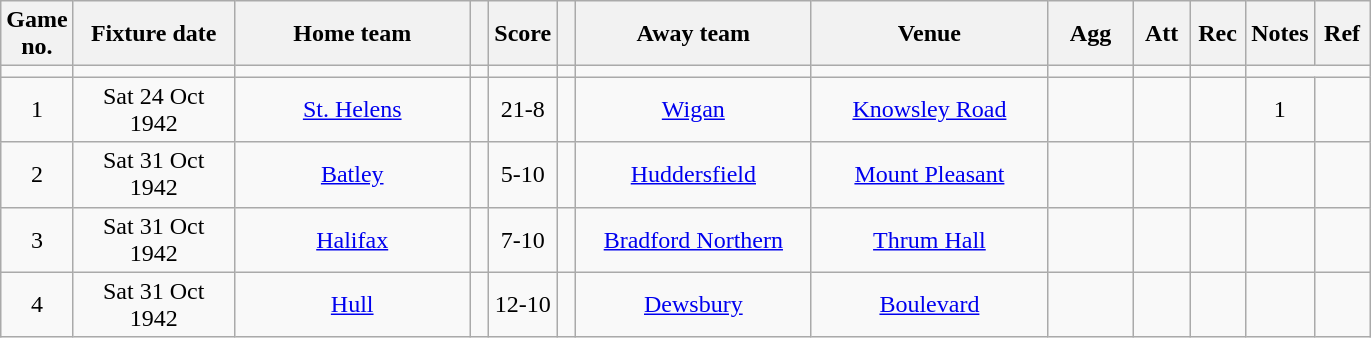<table class="wikitable" style="text-align:center;">
<tr>
<th width=20 abbr="No">Game no.</th>
<th width=100 abbr="Date">Fixture date</th>
<th width=150 abbr="Home team">Home team</th>
<th width=5 abbr="space"></th>
<th width=20 abbr="Score">Score</th>
<th width=5 abbr="space"></th>
<th width=150 abbr="Away team">Away team</th>
<th width=150 abbr="Venue">Venue</th>
<th width=50 abbr="agg">Agg</th>
<th width=30 abbr="Att">Att</th>
<th width=30 abbr="Rec">Rec</th>
<th width=20 abbr="Notes">Notes</th>
<th width=30 abbr="Ref">Ref</th>
</tr>
<tr>
<td></td>
<td></td>
<td></td>
<td></td>
<td></td>
<td></td>
<td></td>
<td></td>
<td></td>
<td></td>
<td></td>
</tr>
<tr>
<td>1</td>
<td>Sat 24 Oct 1942</td>
<td><a href='#'>St. Helens</a></td>
<td></td>
<td>21-8</td>
<td></td>
<td><a href='#'>Wigan</a></td>
<td><a href='#'>Knowsley Road</a></td>
<td></td>
<td></td>
<td></td>
<td>1</td>
<td></td>
</tr>
<tr>
<td>2</td>
<td>Sat 31 Oct 1942</td>
<td><a href='#'>Batley</a></td>
<td></td>
<td>5-10</td>
<td></td>
<td><a href='#'>Huddersfield</a></td>
<td><a href='#'>Mount Pleasant</a></td>
<td></td>
<td></td>
<td></td>
<td></td>
<td></td>
</tr>
<tr>
<td>3</td>
<td>Sat 31 Oct 1942</td>
<td><a href='#'>Halifax</a></td>
<td></td>
<td>7-10</td>
<td></td>
<td><a href='#'>Bradford Northern</a></td>
<td><a href='#'>Thrum Hall</a></td>
<td></td>
<td></td>
<td></td>
<td></td>
<td></td>
</tr>
<tr>
<td>4</td>
<td>Sat 31 Oct 1942</td>
<td><a href='#'>Hull</a></td>
<td></td>
<td>12-10</td>
<td></td>
<td><a href='#'>Dewsbury</a></td>
<td><a href='#'>Boulevard</a></td>
<td></td>
<td></td>
<td></td>
<td></td>
<td></td>
</tr>
</table>
